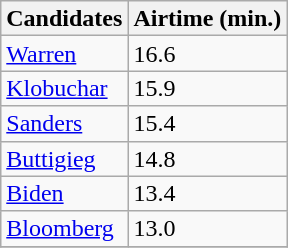<table class="wikitable sortable" style="display:inline-table;line-height:16px;">
<tr>
<th>Candidates</th>
<th>Airtime (min.)</th>
</tr>
<tr>
<td><a href='#'>Warren</a></td>
<td>16.6</td>
</tr>
<tr>
<td><a href='#'>Klobuchar</a></td>
<td>15.9</td>
</tr>
<tr>
<td><a href='#'>Sanders</a></td>
<td>15.4</td>
</tr>
<tr>
<td><a href='#'>Buttigieg</a></td>
<td>14.8</td>
</tr>
<tr>
<td><a href='#'>Biden</a></td>
<td>13.4</td>
</tr>
<tr>
<td><a href='#'>Bloomberg</a></td>
<td>13.0</td>
</tr>
<tr>
</tr>
</table>
